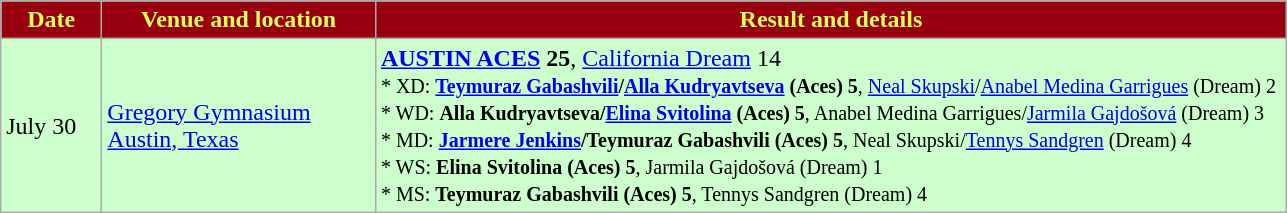<table class="wikitable" style="text-align:left">
<tr>
<th style="background:#98000F; color:#DDFF55" width="60px">Date</th>
<th style="background:#98000F; color:#DDFF55" width="175px">Venue and location</th>
<th style="background:#98000F; color:#DDFF55" width="600px">Result and details</th>
</tr>
<tr bgcolor="CCFFCC">
<td>July 30</td>
<td><a href='#'>Gregory Gymnasium</a><br><a href='#'>Austin, Texas</a></td>
<td><strong><a href='#'>AUSTIN ACES</a> 25</strong>, <a href='#'>California Dream</a> 14<br><small>* XD: <strong><a href='#'>Teymuraz Gabashvili</a>/<a href='#'>Alla Kudryavtseva</a> (Aces) 5</strong>, <a href='#'>Neal Skupski</a>/<a href='#'>Anabel Medina Garrigues</a> (Dream) 2<br>* WD: <strong>Alla Kudryavtseva/<a href='#'>Elina Svitolina</a> (Aces) 5</strong>, Anabel Medina Garrigues/<a href='#'>Jarmila Gajdošová</a> (Dream) 3<br>* MD: <strong><a href='#'>Jarmere Jenkins</a>/Teymuraz Gabashvili (Aces) 5</strong>, Neal Skupski/<a href='#'>Tennys Sandgren</a> (Dream) 4<br>* WS: <strong>Elina Svitolina (Aces) 5</strong>, Jarmila Gajdošová (Dream) 1<br>* MS: <strong>Teymuraz Gabashvili (Aces) 5</strong>, Tennys Sandgren (Dream) 4</small></td>
</tr>
</table>
